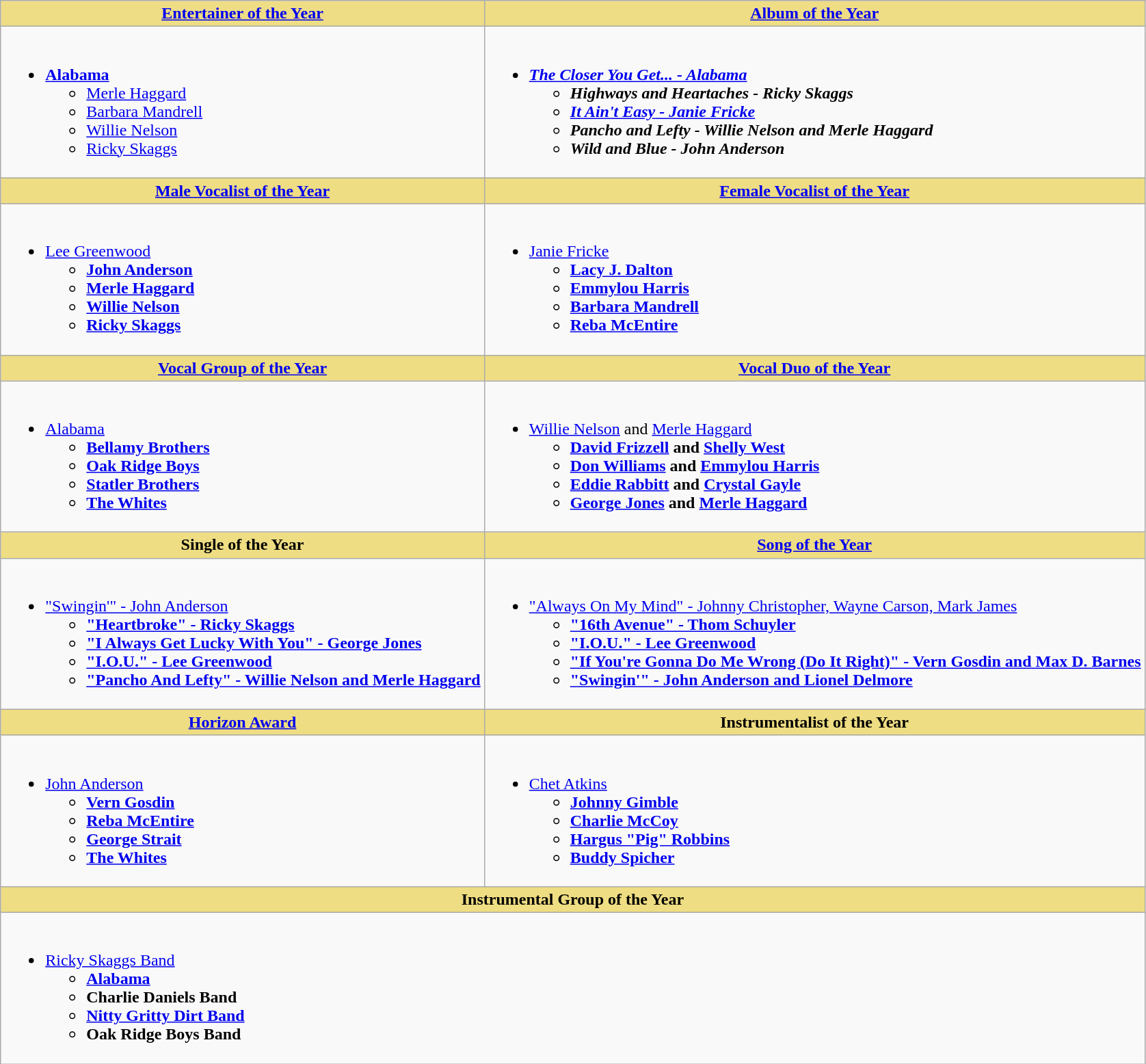<table class="wikitable">
<tr>
<th style="background:#EEDD85; width=50%"><a href='#'>Entertainer of the Year</a></th>
<th style="background:#EEDD85; width=50%"><a href='#'>Album of the Year</a></th>
</tr>
<tr>
<td valign="top"><br><ul><li><a href='#'><strong>Alabama</strong></a><ul><li><a href='#'>Merle Haggard</a></li><li><a href='#'>Barbara Mandrell</a></li><li><a href='#'>Willie Nelson</a></li><li><a href='#'>Ricky Skaggs</a></li></ul></li></ul></td>
<td valign="top"><br><ul><li><a href='#'><strong><em>The Closer You Get...<em> - Alabama<strong></a><ul><li></em>Highways and Heartaches<em> - Ricky Skaggs</li><li><a href='#'></em>It Ain't Easy<em> - Janie Fricke</a></li><li></em>Pancho and Lefty<em> - Willie Nelson and Merle Haggard</li><li></em>Wild and Blue<em> - John Anderson</li></ul></li></ul></td>
</tr>
<tr>
<th style="background:#EEDD82; width=50%"><a href='#'>Male Vocalist of the Year</a></th>
<th style="background:#EEDD82; width=50%"><a href='#'>Female Vocalist of the Year</a></th>
</tr>
<tr>
<td valign="top"><br><ul><li></strong><a href='#'>Lee Greenwood</a><strong><ul><li><a href='#'>John Anderson</a></li><li><a href='#'>Merle Haggard</a></li><li><a href='#'>Willie Nelson</a></li><li><a href='#'>Ricky Skaggs</a></li></ul></li></ul></td>
<td valign="top"><br><ul><li></strong><a href='#'>Janie Fricke</a><strong><ul><li><a href='#'>Lacy J. Dalton</a></li><li><a href='#'>Emmylou Harris</a></li><li><a href='#'>Barbara Mandrell</a></li><li><a href='#'>Reba McEntire</a></li></ul></li></ul></td>
</tr>
<tr>
<th style="background:#EEDD82; width=50%"><a href='#'>Vocal Group of the Year</a></th>
<th style="background:#EEDD82; width=50%"><a href='#'>Vocal Duo of the Year</a></th>
</tr>
<tr>
<td valign="top"><br><ul><li><a href='#'></strong>Alabama<strong></a><ul><li><a href='#'>Bellamy Brothers</a></li><li><a href='#'>Oak Ridge Boys</a></li><li><a href='#'>Statler Brothers</a></li><li><a href='#'>The Whites</a></li></ul></li></ul></td>
<td valign="top"><br><ul><li></strong><a href='#'>Willie Nelson</a> and <a href='#'>Merle Haggard</a><strong><ul><li><a href='#'>David Frizzell</a> and <a href='#'>Shelly West</a></li><li><a href='#'>Don Williams</a> and <a href='#'>Emmylou Harris</a></li><li><a href='#'>Eddie Rabbitt</a> and <a href='#'>Crystal Gayle</a></li><li><a href='#'>George Jones</a> and <a href='#'>Merle Haggard</a></li></ul></li></ul></td>
</tr>
<tr>
<th style="background:#EEDD82; width=50%">Single of the Year</th>
<th style="background:#EEDD82; width=50%"><a href='#'>Song of the Year</a></th>
</tr>
<tr>
<td valign="top"><br><ul><li><a href='#'></strong>"Swingin'" - John Anderson<strong></a><ul><li><a href='#'>"Heartbroke" - Ricky Skaggs</a></li><li><a href='#'>"I Always Get Lucky With You" - George Jones</a></li><li><a href='#'>"I.O.U." - Lee Greenwood</a></li><li><a href='#'>"Pancho And Lefty" - Willie Nelson and Merle Haggard</a></li></ul></li></ul></td>
<td valign="top"><br><ul><li><a href='#'></strong>"Always On My Mind" - Johnny Christopher, Wayne Carson, Mark James<strong></a><ul><li><a href='#'>"16th Avenue" - Thom Schuyler</a></li><li><a href='#'>"I.O.U." - Lee Greenwood</a></li><li><a href='#'>"If You're Gonna Do Me Wrong (Do It Right)" - Vern Gosdin and Max D. Barnes</a></li><li><a href='#'>"Swingin'" - John Anderson and Lionel Delmore</a></li></ul></li></ul></td>
</tr>
<tr>
<th style="background:#EEDD82; width=50%"><a href='#'>Horizon Award</a></th>
<th style="background:#EEDD82; width=50%">Instrumentalist of the Year</th>
</tr>
<tr>
<td valign="top"><br><ul><li><a href='#'></strong>John Anderson<strong></a><ul><li><a href='#'>Vern Gosdin</a></li><li><a href='#'>Reba McEntire</a></li><li><a href='#'>George Strait</a></li><li><a href='#'>The Whites</a></li></ul></li></ul></td>
<td valign="top"><br><ul><li></strong><a href='#'>Chet Atkins</a><strong><ul><li><a href='#'>Johnny Gimble</a></li><li><a href='#'>Charlie McCoy</a></li><li><a href='#'>Hargus "Pig" Robbins</a></li><li><a href='#'>Buddy Spicher</a></li></ul></li></ul></td>
</tr>
<tr>
<th colspan="2" style="background:#EEDD82; width=50%">Instrumental Group of the Year</th>
</tr>
<tr>
<td colspan="2" valign="top"><br><ul><li><a href='#'></strong>Ricky Skaggs Band<strong></a><ul><li><a href='#'>Alabama</a></li><li>Charlie Daniels Band</li><li><a href='#'>Nitty Gritty Dirt Band</a></li><li>Oak Ridge Boys Band</li></ul></li></ul></td>
</tr>
</table>
